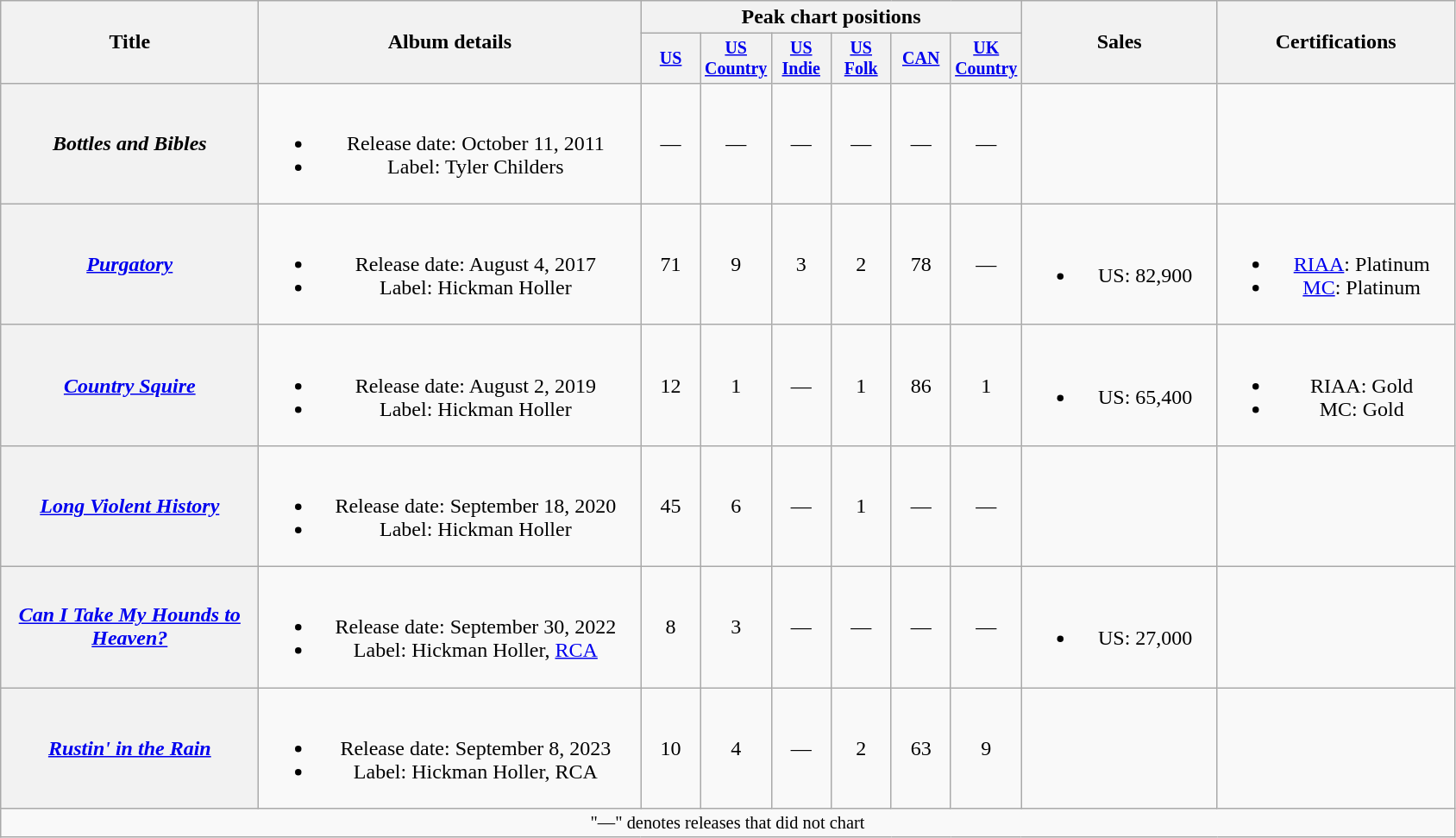<table class="wikitable plainrowheaders" style="text-align:center;">
<tr>
<th scope="col" rowspan="2" style="width:12em;">Title</th>
<th scope="col" rowspan="2" style="width:18em;">Album details</th>
<th scope="col" colspan="6">Peak chart positions</th>
<th scope="col" rowspan="2" style="width:9em;">Sales</th>
<th scope="col" rowspan="2" style="width:11em;">Certifications</th>
</tr>
<tr style="font-size:smaller;">
<th scope="col" width="40"><a href='#'>US</a><br></th>
<th scope="col" width="40"><a href='#'>US <br>Country</a><br></th>
<th scope="col" width="40"><a href='#'>US <br>Indie</a><br></th>
<th scope="col" width="40"><a href='#'>US <br>Folk</a><br></th>
<th scope="col" width="40"><a href='#'>CAN</a><br></th>
<th scope="col" width="40"><a href='#'>UK<br>Country</a><br></th>
</tr>
<tr>
<th scope="row"><em>Bottles and Bibles</em></th>
<td><br><ul><li>Release date: October 11, 2011</li><li>Label: Tyler Childers</li></ul></td>
<td>—</td>
<td>—</td>
<td>—</td>
<td>—</td>
<td>—</td>
<td>—</td>
<td></td>
<td></td>
</tr>
<tr>
<th scope="row"><em><a href='#'>Purgatory</a></em></th>
<td><br><ul><li>Release date: August 4, 2017</li><li>Label: Hickman Holler</li></ul></td>
<td>71</td>
<td>9</td>
<td>3</td>
<td>2</td>
<td>78</td>
<td>—</td>
<td><br><ul><li>US: 82,900</li></ul></td>
<td><br><ul><li><a href='#'>RIAA</a>: Platinum</li><li><a href='#'>MC</a>: Platinum</li></ul></td>
</tr>
<tr>
<th scope="row"><em><a href='#'>Country Squire</a></em></th>
<td><br><ul><li>Release date: August 2, 2019</li><li>Label: Hickman Holler</li></ul></td>
<td>12</td>
<td>1</td>
<td>—</td>
<td>1</td>
<td>86</td>
<td>1</td>
<td><br><ul><li>US: 65,400</li></ul></td>
<td><br><ul><li>RIAA: Gold</li><li>MC: Gold</li></ul></td>
</tr>
<tr>
<th scope="row"><em><a href='#'>Long Violent History</a></em></th>
<td><br><ul><li>Release date: September 18, 2020</li><li>Label: Hickman Holler</li></ul></td>
<td>45</td>
<td>6</td>
<td>—</td>
<td>1</td>
<td>—</td>
<td>—</td>
<td></td>
<td></td>
</tr>
<tr>
<th scope="row"><em><a href='#'>Can I Take My Hounds to Heaven?</a></em></th>
<td><br><ul><li>Release date: September 30, 2022</li><li>Label: Hickman Holler, <a href='#'>RCA</a></li></ul></td>
<td>8</td>
<td>3</td>
<td>—</td>
<td>—</td>
<td>—</td>
<td>—</td>
<td><br><ul><li>US: 27,000</li></ul></td>
<td></td>
</tr>
<tr>
<th scope="row"><em><a href='#'>Rustin' in the Rain</a></em></th>
<td><br><ul><li>Release date: September 8, 2023</li><li>Label: Hickman Holler, RCA</li></ul></td>
<td>10</td>
<td>4</td>
<td>—</td>
<td>2</td>
<td>63</td>
<td>9</td>
<td></td>
<td></td>
</tr>
<tr>
<td colspan="10" style="font-size:85%">"—" denotes releases that did not chart</td>
</tr>
</table>
